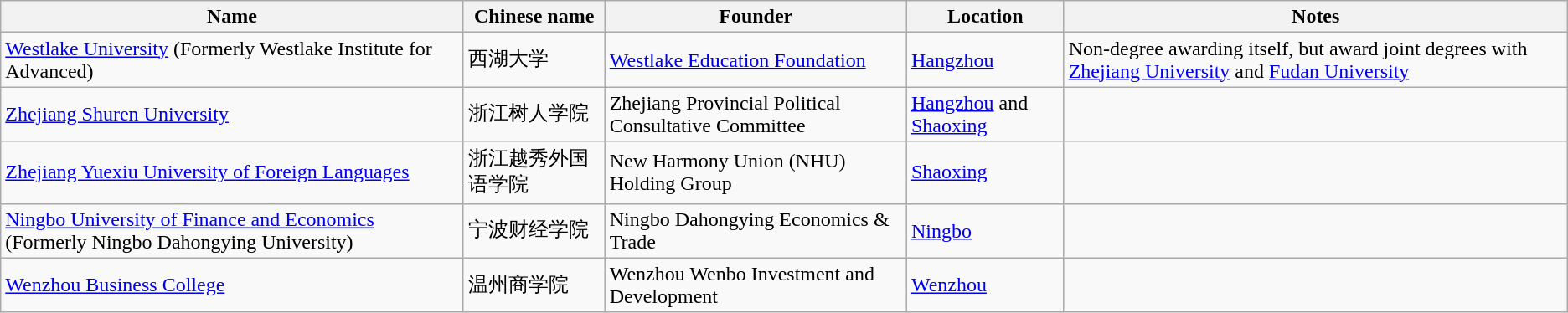<table class="wikitable + sortable">
<tr>
<th>Name</th>
<th>Chinese name</th>
<th>Founder</th>
<th>Location</th>
<th>Notes</th>
</tr>
<tr>
<td><a href='#'>Westlake University</a> (Formerly Westlake Institute for Advanced)</td>
<td>西湖大学</td>
<td><a href='#'>Westlake Education Foundation</a></td>
<td><a href='#'>Hangzhou</a></td>
<td>Non-degree awarding itself, but award joint degrees with <a href='#'>Zhejiang University</a> and <a href='#'>Fudan University</a></td>
</tr>
<tr>
<td><a href='#'>Zhejiang Shuren University</a></td>
<td>浙江树人学院</td>
<td>Zhejiang Provincial Political Consultative Committee</td>
<td><a href='#'>Hangzhou</a> and <a href='#'>Shaoxing</a></td>
<td></td>
</tr>
<tr>
<td><a href='#'>Zhejiang Yuexiu University of Foreign Languages</a></td>
<td>浙江越秀外国语学院</td>
<td>New Harmony Union (NHU) Holding Group</td>
<td><a href='#'>Shaoxing</a></td>
<td></td>
</tr>
<tr>
<td><a href='#'>Ningbo University of Finance and Economics</a> (Formerly Ningbo Dahongying University)</td>
<td>宁波财经学院</td>
<td>Ningbo Dahongying Economics & Trade</td>
<td><a href='#'>Ningbo</a></td>
<td></td>
</tr>
<tr>
<td><a href='#'>Wenzhou Business College</a></td>
<td>温州商学院</td>
<td>Wenzhou Wenbo Investment and Development</td>
<td><a href='#'>Wenzhou</a></td>
<td></td>
</tr>
</table>
